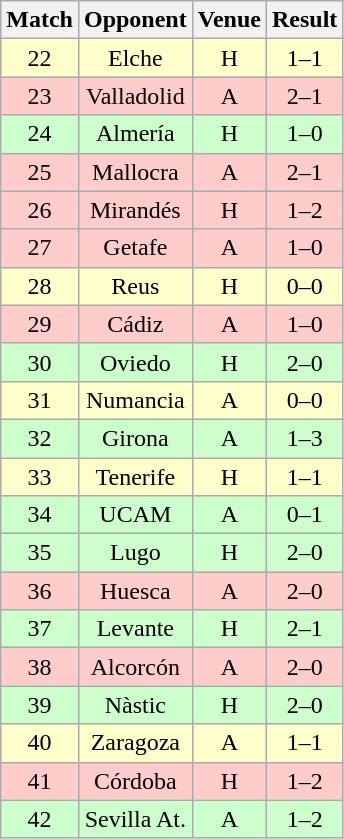<table class="wikitable" style="text-align:center;float:left;margin-right:1em;">
<tr>
<th>Match</th>
<th>Opponent</th>
<th>Venue</th>
<th>Result</th>
</tr>
<tr bgcolor= FFFFCC>
<td>22</td>
<td>Elche</td>
<td>H</td>
<td>1–1</td>
</tr>
<tr bgcolor= FFCCCC>
<td>23</td>
<td>Valladolid</td>
<td>A</td>
<td>2–1</td>
</tr>
<tr bgcolor= CCFFCC>
<td>24</td>
<td>Almería</td>
<td>H</td>
<td>1–0</td>
</tr>
<tr bgcolor= FFCCCC>
<td>25</td>
<td>Mallocra</td>
<td>A</td>
<td>2–1</td>
</tr>
<tr bgcolor= FFCCCC>
<td>26</td>
<td>Mirandés</td>
<td>H</td>
<td>1–2</td>
</tr>
<tr bgcolor= FFCCCC>
<td>27</td>
<td>Getafe</td>
<td>A</td>
<td>1–0</td>
</tr>
<tr bgcolor= FFFFCC>
<td>28</td>
<td>Reus</td>
<td>H</td>
<td>0–0</td>
</tr>
<tr bgcolor= FFCCCC>
<td>29</td>
<td>Cádiz</td>
<td>A</td>
<td>1–0</td>
</tr>
<tr bgcolor= CCFFCC>
<td>30</td>
<td>Oviedo</td>
<td>H</td>
<td>2–0</td>
</tr>
<tr bgcolor= FFFFCC>
<td>31</td>
<td>Numancia</td>
<td>A</td>
<td>0–0</td>
</tr>
<tr bgcolor= CCFFCC>
<td>32</td>
<td>Girona</td>
<td>A</td>
<td>1–3</td>
</tr>
<tr bgcolor= FFFFCC>
<td>33</td>
<td>Tenerife</td>
<td>H</td>
<td>1–1</td>
</tr>
<tr bgcolor= CCFFCC>
<td>34</td>
<td>UCAM</td>
<td>A</td>
<td>0–1</td>
</tr>
<tr bgcolor= CCFFCC>
<td>35</td>
<td>Lugo</td>
<td>H</td>
<td>2–0</td>
</tr>
<tr bgcolor= FFCCCC>
<td>36</td>
<td>Huesca</td>
<td>A</td>
<td>2–0</td>
</tr>
<tr bgcolor= CCFFCC>
<td>37</td>
<td>Levante</td>
<td>H</td>
<td>2–1</td>
</tr>
<tr bgcolor= FFCCCC>
<td>38</td>
<td>Alcorcón</td>
<td>A</td>
<td>2–0</td>
</tr>
<tr bgcolor= CCFFCC>
<td>39</td>
<td>Nàstic</td>
<td>H</td>
<td>2–0</td>
</tr>
<tr bgcolor= FFFFCC>
<td>40</td>
<td>Zaragoza</td>
<td>A</td>
<td>1–1</td>
</tr>
<tr bgcolor= FFCCCC>
<td>41</td>
<td>Córdoba</td>
<td>H</td>
<td>1–2</td>
</tr>
<tr bgcolor= CCFFCC>
<td>42</td>
<td>Sevilla At.</td>
<td>A</td>
<td>1–2</td>
</tr>
</table>
